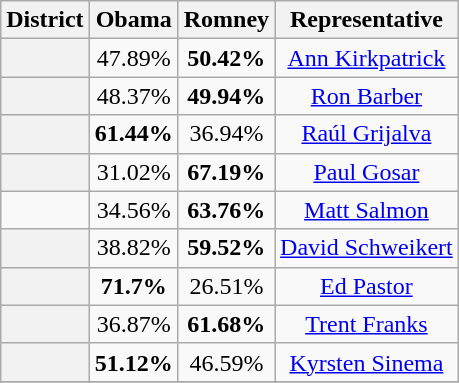<table class=wikitable>
<tr>
<th>District</th>
<th>Obama</th>
<th>Romney</th>
<th>Representative</th>
</tr>
<tr align=center>
<th></th>
<td>47.89%</td>
<td><strong>50.42%</strong></td>
<td><a href='#'>Ann Kirkpatrick</a></td>
</tr>
<tr align=center>
<th></th>
<td>48.37%</td>
<td><strong>49.94%</strong></td>
<td><a href='#'>Ron Barber</a></td>
</tr>
<tr align=center>
<th></th>
<td><strong>61.44%</strong></td>
<td>36.94%</td>
<td><a href='#'>Raúl Grijalva</a></td>
</tr>
<tr align=center>
<th></th>
<td>31.02%</td>
<td><strong>67.19%</strong></td>
<td><a href='#'>Paul Gosar</a></td>
</tr>
<tr align=center>
<td></td>
<td>34.56%</td>
<td><strong>63.76%</strong></td>
<td><a href='#'>Matt Salmon</a></td>
</tr>
<tr align=center>
<th></th>
<td>38.82%</td>
<td><strong>59.52%</strong></td>
<td><a href='#'>David Schweikert</a></td>
</tr>
<tr align=center>
<th></th>
<td><strong>71.7%</strong></td>
<td>26.51%</td>
<td><a href='#'>Ed Pastor</a></td>
</tr>
<tr align=center>
<th></th>
<td>36.87%</td>
<td><strong>61.68%</strong></td>
<td><a href='#'>Trent Franks</a></td>
</tr>
<tr align=center>
<th></th>
<td><strong>51.12%</strong></td>
<td>46.59%</td>
<td><a href='#'>Kyrsten Sinema</a></td>
</tr>
<tr align=center>
</tr>
</table>
